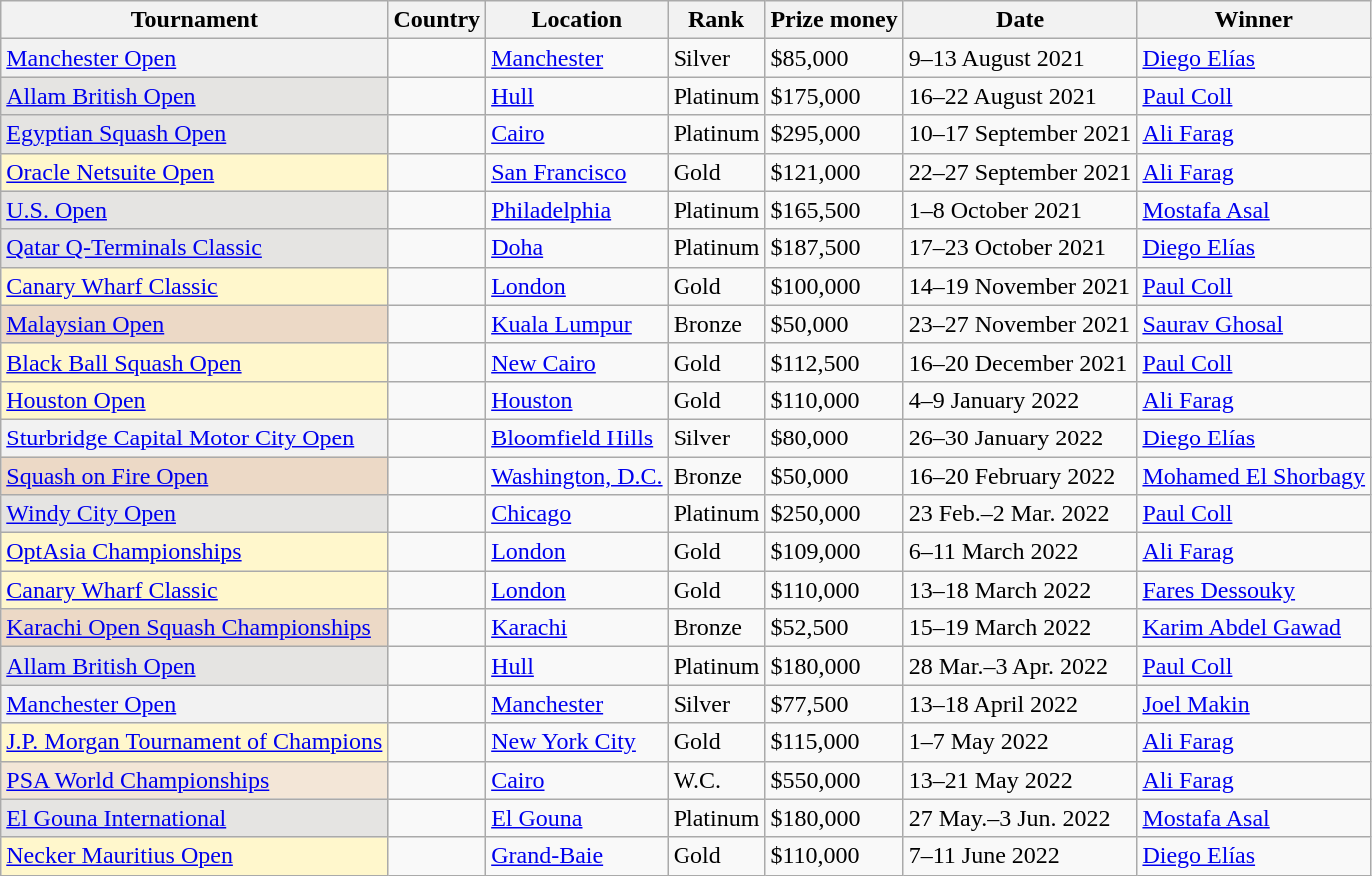<table class=wikitable>
<tr>
<th>Tournament</th>
<th>Country</th>
<th>Location</th>
<th>Rank</th>
<th>Prize money</th>
<th>Date</th>
<th>Winner</th>
</tr>
<tr>
<td style="background:#f2f2f2;"><a href='#'>Manchester Open</a></td>
<td></td>
<td><a href='#'>Manchester</a></td>
<td>Silver</td>
<td>$85,000</td>
<td>9–13 August 2021</td>
<td> <a href='#'>Diego Elías</a></td>
</tr>
<tr>
<td style="background:#E5E4E2;"><a href='#'>Allam British Open</a></td>
<td></td>
<td><a href='#'>Hull</a></td>
<td>Platinum</td>
<td>$175,000</td>
<td>16–22 August 2021</td>
<td> <a href='#'>Paul Coll</a></td>
</tr>
<tr>
<td style="background:#E5E4E2;"><a href='#'> Egyptian Squash Open</a></td>
<td></td>
<td><a href='#'>Cairo</a></td>
<td>Platinum</td>
<td>$295,000</td>
<td>10–17 September 2021</td>
<td> <a href='#'>Ali Farag</a></td>
</tr>
<tr>
<td style="background:#fff7cc;"><a href='#'>Oracle Netsuite Open</a></td>
<td></td>
<td><a href='#'>San Francisco</a></td>
<td>Gold</td>
<td>$121,000</td>
<td>22–27 September 2021</td>
<td> <a href='#'>Ali Farag</a></td>
</tr>
<tr>
<td style="background:#E5E4E2;"><a href='#'>U.S. Open</a></td>
<td></td>
<td><a href='#'>Philadelphia</a></td>
<td>Platinum</td>
<td>$165,500</td>
<td>1–8 October 2021</td>
<td> <a href='#'>Mostafa Asal</a></td>
</tr>
<tr>
<td style="background:#E5E4E2;"><a href='#'>Qatar Q-Terminals Classic</a></td>
<td></td>
<td><a href='#'>Doha</a></td>
<td>Platinum</td>
<td>$187,500</td>
<td>17–23 October 2021</td>
<td> <a href='#'>Diego Elías</a></td>
</tr>
<tr>
<td style="background:#fff7cc;"><a href='#'>Canary Wharf Classic</a></td>
<td></td>
<td><a href='#'>London</a></td>
<td>Gold</td>
<td>$100,000</td>
<td>14–19 November 2021</td>
<td> <a href='#'>Paul Coll</a></td>
</tr>
<tr>
<td style="background:#ecd9c6;"><a href='#'>Malaysian Open</a></td>
<td></td>
<td><a href='#'>Kuala Lumpur</a></td>
<td>Bronze</td>
<td>$50,000</td>
<td>23–27 November 2021</td>
<td> <a href='#'>Saurav Ghosal</a></td>
</tr>
<tr>
<td style="background:#fff7cc;"><a href='#'>Black Ball Squash Open</a></td>
<td></td>
<td><a href='#'>New Cairo</a></td>
<td>Gold</td>
<td>$112,500</td>
<td>16–20 December 2021</td>
<td> <a href='#'>Paul Coll</a></td>
</tr>
<tr>
<td style="background:#fff7cc;"><a href='#'>Houston Open</a></td>
<td></td>
<td><a href='#'>Houston</a></td>
<td>Gold</td>
<td>$110,000</td>
<td>4–9 January 2022</td>
<td> <a href='#'>Ali Farag</a></td>
</tr>
<tr>
<td style="background:#f2f2f2;"><a href='#'>Sturbridge Capital Motor City Open</a></td>
<td></td>
<td><a href='#'>Bloomfield Hills</a></td>
<td>Silver</td>
<td>$80,000</td>
<td>26–30 January 2022</td>
<td> <a href='#'>Diego Elías</a></td>
</tr>
<tr>
<td style="background:#ecd9c6;"><a href='#'>Squash on Fire Open</a></td>
<td></td>
<td><a href='#'>Washington, D.C.</a></td>
<td>Bronze</td>
<td>$50,000</td>
<td>16–20 February 2022</td>
<td> <a href='#'>Mohamed El Shorbagy</a></td>
</tr>
<tr>
<td style="background:#E5E4E2;"><a href='#'>Windy City Open</a></td>
<td></td>
<td><a href='#'>Chicago</a></td>
<td>Platinum</td>
<td>$250,000</td>
<td>23 Feb.–2 Mar. 2022</td>
<td> <a href='#'>Paul Coll</a></td>
</tr>
<tr>
<td style="background:#fff7cc;"><a href='#'>OptAsia Championships</a></td>
<td></td>
<td><a href='#'>London</a></td>
<td>Gold</td>
<td>$109,000</td>
<td>6–11 March 2022</td>
<td> <a href='#'>Ali Farag</a></td>
</tr>
<tr>
<td style="background:#fff7cc;"><a href='#'>Canary Wharf Classic</a></td>
<td></td>
<td><a href='#'>London</a></td>
<td>Gold</td>
<td>$110,000</td>
<td>13–18 March 2022</td>
<td> <a href='#'>Fares Dessouky</a></td>
</tr>
<tr>
<td style="background:#ecd9c6;"><a href='#'>Karachi Open Squash Championships</a></td>
<td></td>
<td><a href='#'>Karachi</a></td>
<td>Bronze</td>
<td>$52,500</td>
<td>15–19 March 2022</td>
<td> <a href='#'>Karim Abdel Gawad</a></td>
</tr>
<tr>
<td style="background:#E5E4E2;"><a href='#'>Allam British Open</a></td>
<td></td>
<td><a href='#'>Hull</a></td>
<td>Platinum</td>
<td>$180,000</td>
<td>28 Mar.–3 Apr. 2022</td>
<td> <a href='#'>Paul Coll</a></td>
</tr>
<tr>
<td style="background:#f2f2f2;"><a href='#'>Manchester Open</a></td>
<td></td>
<td><a href='#'>Manchester</a></td>
<td>Silver</td>
<td>$77,500</td>
<td>13–18 April 2022</td>
<td> <a href='#'>Joel Makin</a></td>
</tr>
<tr>
<td style="background:#fff7cc;"><a href='#'>J.P. Morgan Tournament of Champions</a></td>
<td></td>
<td><a href='#'>New York City</a></td>
<td>Gold</td>
<td>$115,000</td>
<td>1–7 May 2022</td>
<td> <a href='#'>Ali Farag</a></td>
</tr>
<tr>
<td style="background:#F3E6D7;"><a href='#'>PSA World Championships</a></td>
<td></td>
<td><a href='#'>Cairo</a></td>
<td>W.C.</td>
<td>$550,000</td>
<td>13–21 May 2022</td>
<td> <a href='#'>Ali Farag</a></td>
</tr>
<tr>
<td style="background:#E5E4E2;"><a href='#'>El Gouna International</a></td>
<td></td>
<td><a href='#'>El Gouna</a></td>
<td>Platinum</td>
<td>$180,000</td>
<td>27 May.–3 Jun. 2022</td>
<td> <a href='#'>Mostafa Asal</a></td>
</tr>
<tr>
<td style="background:#fff7cc;"><a href='#'>Necker Mauritius Open</a></td>
<td></td>
<td><a href='#'>Grand-Baie</a></td>
<td>Gold</td>
<td>$110,000</td>
<td>7–11 June 2022</td>
<td> <a href='#'>Diego Elías</a></td>
</tr>
</table>
